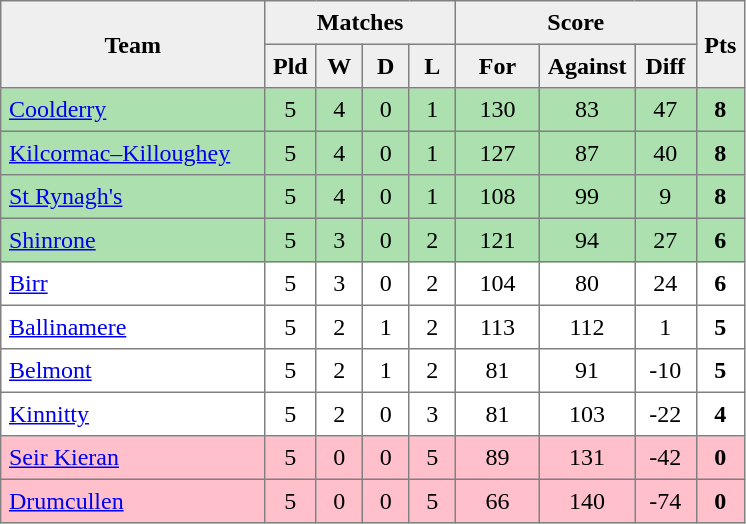<table style=border-collapse:collapse border=1 cellspacing=0 cellpadding=5>
<tr align=center bgcolor=#efefef>
<th rowspan=2 width=165>Team</th>
<th colspan=4>Matches</th>
<th colspan=3>Score</th>
<th rowspan=2width=20>Pts</th>
</tr>
<tr align=center bgcolor=#efefef>
<th width=20>Pld</th>
<th width=20>W</th>
<th width=20>D</th>
<th width=20>L</th>
<th width=45>For</th>
<th width=45>Against</th>
<th width=30>Diff</th>
</tr>
<tr align=center style="background:#ACE1AF;">
<td style="text-align:left;"><a href='#'>Coolderry</a></td>
<td>5</td>
<td>4</td>
<td>0</td>
<td>1</td>
<td>130</td>
<td>83</td>
<td>47</td>
<td><strong>8</strong></td>
</tr>
<tr align=center style="background:#ACE1AF;">
<td style="text-align:left;"><a href='#'>Kilcormac–Killoughey</a></td>
<td>5</td>
<td>4</td>
<td>0</td>
<td>1</td>
<td>127</td>
<td>87</td>
<td>40</td>
<td><strong>8</strong></td>
</tr>
<tr align=center style="background:#ACE1AF;">
<td style="text-align:left;"><a href='#'>St Rynagh's</a></td>
<td>5</td>
<td>4</td>
<td>0</td>
<td>1</td>
<td>108</td>
<td>99</td>
<td>9</td>
<td><strong>8</strong></td>
</tr>
<tr align=center style="background:#ACE1AF;">
<td style="text-align:left;"><a href='#'>Shinrone</a></td>
<td>5</td>
<td>3</td>
<td>0</td>
<td>2</td>
<td>121</td>
<td>94</td>
<td>27</td>
<td><strong>6</strong></td>
</tr>
<tr align=center>
<td style="text-align:left;"><a href='#'>Birr</a></td>
<td>5</td>
<td>3</td>
<td>0</td>
<td>2</td>
<td>104</td>
<td>80</td>
<td>24</td>
<td><strong>6</strong></td>
</tr>
<tr align=center>
<td style="text-align:left;"><a href='#'>Ballinamere</a></td>
<td>5</td>
<td>2</td>
<td>1</td>
<td>2</td>
<td>113</td>
<td>112</td>
<td>1</td>
<td><strong>5</strong></td>
</tr>
<tr align=center>
<td style="text-align:left;"><a href='#'>Belmont</a></td>
<td>5</td>
<td>2</td>
<td>1</td>
<td>2</td>
<td>81</td>
<td>91</td>
<td>-10</td>
<td><strong>5</strong></td>
</tr>
<tr align=center>
<td style="text-align:left;"><a href='#'>Kinnitty</a></td>
<td>5</td>
<td>2</td>
<td>0</td>
<td>3</td>
<td>81</td>
<td>103</td>
<td>-22</td>
<td><strong>4</strong></td>
</tr>
<tr align=center style="background:#FFC0CB;">
<td style="text-align:left;"><a href='#'>Seir Kieran</a></td>
<td>5</td>
<td>0</td>
<td>0</td>
<td>5</td>
<td>89</td>
<td>131</td>
<td>-42</td>
<td><strong>0</strong></td>
</tr>
<tr align=center style="background:#FFC0CB;">
<td style="text-align:left;"><a href='#'>Drumcullen</a></td>
<td>5</td>
<td>0</td>
<td>0</td>
<td>5</td>
<td>66</td>
<td>140</td>
<td>-74</td>
<td><strong>0</strong></td>
</tr>
</table>
